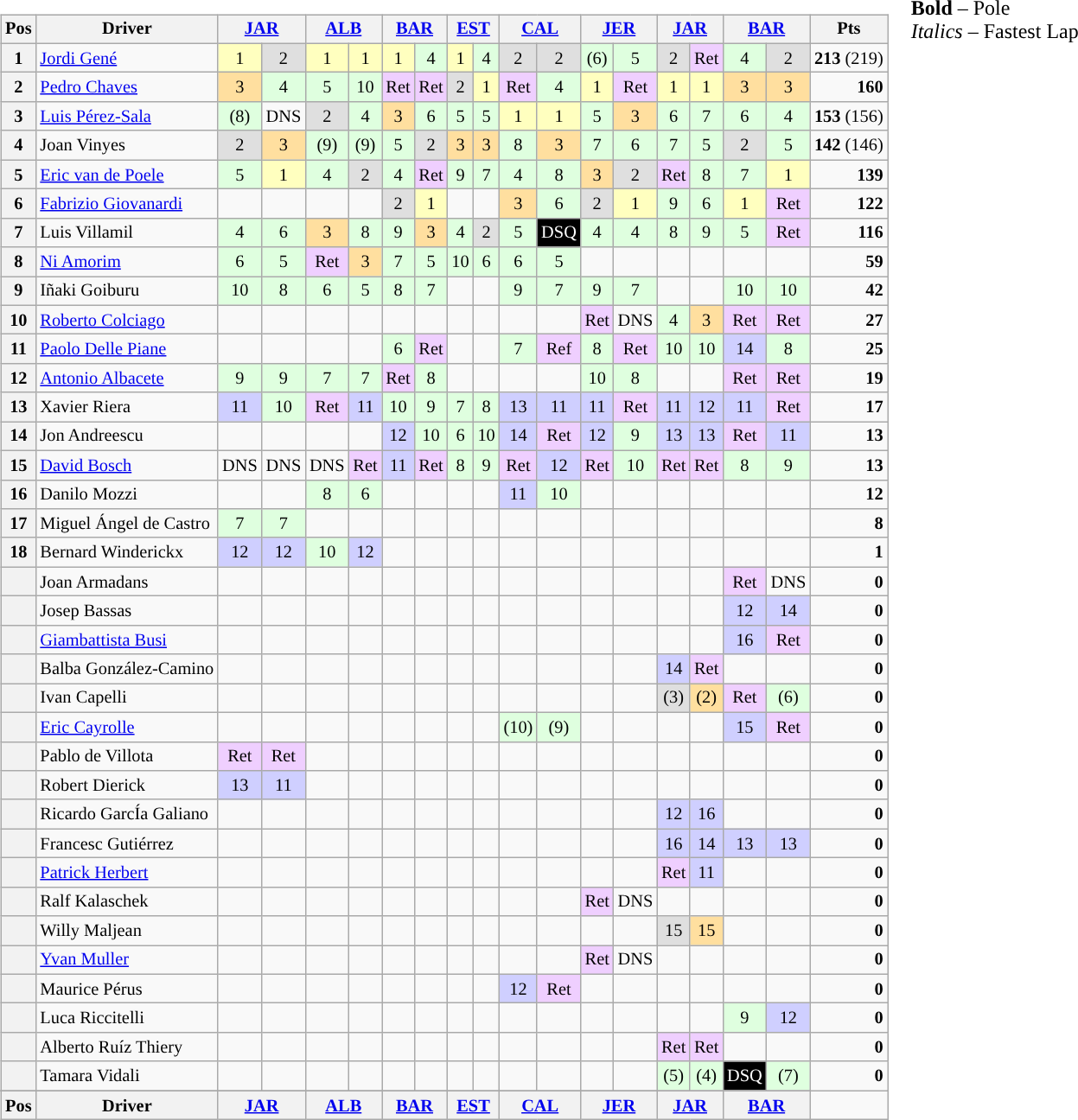<table>
<tr>
<td valign="top"><br><table align="left"| class="wikitable" style="font-size: 85%; text-align: center">
<tr valign="top">
<th valign="middle">Pos</th>
<th valign="middle">Driver</th>
<th colspan=2><a href='#'>JAR</a>  <br></th>
<th colspan=2><a href='#'>ALB</a>  <br></th>
<th colspan=2><a href='#'>BAR</a> <br> </th>
<th colspan=2><a href='#'>EST</a> <br> </th>
<th colspan=2><a href='#'>CAL</a><br>  </th>
<th colspan=2><a href='#'>JER</a> <br> </th>
<th colspan=2><a href='#'>JAR</a><br></th>
<th colspan=2><a href='#'>BAR</a> <br> </th>
<th valign="middle"> Pts </th>
</tr>
<tr>
<th>1</th>
<td align="left"> <a href='#'>Jordi Gené</a></td>
<td style="background:#ffffbf;">1</td>
<td style="background:#dfdfdf;">2</td>
<td style="background:#ffffbf;">1</td>
<td style="background:#ffffbf;">1</td>
<td style="background:#ffffbf;">1</td>
<td style="background:#dfffdf;">4</td>
<td style="background:#ffffbf;">1</td>
<td style="background:#dfffdf;">4</td>
<td style="background:#dfdfdf;">2</td>
<td style="background:#dfdfdf;">2</td>
<td style="background:#dfffdf;">(6)</td>
<td style="background:#dfffdf;">5</td>
<td style="background:#dfdfdf;">2</td>
<td style="background:#efcfff;">Ret</td>
<td style="background:#dfffdf;">4</td>
<td style="background:#dfdfdf;">2</td>
<td align="right"><strong>213</strong> (219)</td>
</tr>
<tr>
<th>2</th>
<td align="left"> <a href='#'>Pedro Chaves</a></td>
<td style="background:#ffdf9f;">3</td>
<td style="background:#dfffdf;">4</td>
<td style="background:#dfffdf;">5</td>
<td style="background:#dfffdf;">10</td>
<td style="background:#efcfff;">Ret</td>
<td style="background:#efcfff;">Ret</td>
<td style="background:#dfdfdf;">2</td>
<td style="background:#ffffbf;">1</td>
<td style="background:#efcfff;">Ret</td>
<td style="background:#dfffdf;">4</td>
<td style="background:#ffffbf;">1</td>
<td style="background:#efcfff;">Ret</td>
<td style="background:#ffffbf;">1</td>
<td style="background:#ffffbf;">1</td>
<td style="background:#ffdf9f;">3</td>
<td style="background:#ffdf9f;">3</td>
<td align="right"><strong>160</strong></td>
</tr>
<tr>
<th>3</th>
<td align="left"> <a href='#'>Luis Pérez-Sala</a></td>
<td style="background:#dfffdf;">(8)</td>
<td>DNS</td>
<td style="background:#dfdfdf;">2</td>
<td style="background:#dfffdf;">4</td>
<td style="background:#ffdf9f;">3</td>
<td style="background:#dfffdf;">6</td>
<td style="background:#dfffdf;">5</td>
<td style="background:#dfffdf;">5</td>
<td style="background:#ffffbf;">1</td>
<td style="background:#ffffbf;">1</td>
<td style="background:#dfffdf;">5</td>
<td style="background:#ffdf9f;">3</td>
<td style="background:#dfffdf;">6</td>
<td style="background:#dfffdf;">7</td>
<td style="background:#dfffdf;">6</td>
<td style="background:#dfffdf;">4</td>
<td align="right"><strong>153</strong> (156)</td>
</tr>
<tr>
<th>4</th>
<td align="left"> Joan Vinyes</td>
<td style="background:#dfdfdf;">2</td>
<td style="background:#ffdf9f;">3</td>
<td style="background:#dfffdf;">(9)</td>
<td style="background:#dfffdf;">(9)</td>
<td style="background:#dfffdf;">5</td>
<td style="background:#dfdfdf;">2</td>
<td style="background:#ffdf9f;">3</td>
<td style="background:#ffdf9f;">3</td>
<td style="background:#dfffdf;">8</td>
<td style="background:#ffdf9f;">3</td>
<td style="background:#dfffdf;">7</td>
<td style="background:#dfffdf;">6</td>
<td style="background:#dfffdf;">7</td>
<td style="background:#dfffdf;">5</td>
<td style="background:#dfdfdf;">2</td>
<td style="background:#dfffdf;">5</td>
<td align="right"><strong>142</strong> (146)</td>
</tr>
<tr>
<th>5</th>
<td align="left"> <a href='#'>Eric van de Poele</a></td>
<td style="background:#dfffdf;">5</td>
<td style="background:#ffffbf;">1</td>
<td style="background:#dfffdf;">4</td>
<td style="background:#dfdfdf;">2</td>
<td style="background:#dfffdf;">4</td>
<td style="background:#efcfff;">Ret</td>
<td style="background:#dfffdf;">9</td>
<td style="background:#dfffdf;">7</td>
<td style="background:#dfffdf;">4</td>
<td style="background:#dfffdf;">8</td>
<td style="background:#ffdf9f;">3</td>
<td style="background:#dfdfdf;">2</td>
<td style="background:#efcfff;">Ret</td>
<td style="background:#dfffdf;">8</td>
<td style="background:#dfffdf;">7</td>
<td style="background:#ffffbf;">1</td>
<td align="right"><strong>139</strong></td>
</tr>
<tr>
<th>6</th>
<td align="left"> <a href='#'>Fabrizio Giovanardi</a></td>
<td></td>
<td></td>
<td></td>
<td></td>
<td style="background:#dfdfdf;">2</td>
<td style="background:#ffffbf;">1</td>
<td></td>
<td></td>
<td style="background:#ffdf9f;">3</td>
<td style="background:#dfffdf;">6</td>
<td style="background:#dfdfdf;">2</td>
<td style="background:#ffffbf;">1</td>
<td style="background:#dfffdf;">9</td>
<td style="background:#dfffdf;">6</td>
<td style="background:#ffffbf;">1</td>
<td style="background:#efcfff;">Ret</td>
<td align="right"><strong>122</strong></td>
</tr>
<tr>
<th>7</th>
<td align="left"> Luis Villamil</td>
<td style="background:#dfffdf;">4</td>
<td style="background:#dfffdf;">6</td>
<td style="background:#ffdf9f;">3</td>
<td style="background:#dfffdf;">8</td>
<td style="background:#dfffdf;">9</td>
<td style="background:#ffdf9f;">3</td>
<td style="background:#dfffdf;">4</td>
<td style="background:#dfdfdf;">2</td>
<td style="background:#dfffdf;">5</td>
<td style="background:#000000; color:white;">DSQ</td>
<td style="background:#dfffdf;">4</td>
<td style="background:#dfffdf;">4</td>
<td style="background:#dfffdf;">8</td>
<td style="background:#dfffdf;">9</td>
<td style="background:#dfffdf;">5</td>
<td style="background:#efcfff;">Ret</td>
<td align="right"><strong>116</strong></td>
</tr>
<tr>
<th>8</th>
<td align="left"> <a href='#'>Ni Amorim</a></td>
<td style="background:#dfffdf;">6</td>
<td style="background:#dfffdf;">5</td>
<td style="background:#efcfff;">Ret</td>
<td style="background:#ffdf9f;">3</td>
<td style="background:#dfffdf;">7</td>
<td style="background:#dfffdf;">5</td>
<td style="background:#dfffdf;">10</td>
<td style="background:#dfffdf;">6</td>
<td style="background:#dfffdf;">6</td>
<td style="background:#dfffdf;">5</td>
<td></td>
<td></td>
<td></td>
<td></td>
<td></td>
<td></td>
<td align="right"><strong>59</strong></td>
</tr>
<tr>
<th>9</th>
<td align="left"> Iñaki Goiburu</td>
<td style="background:#dfffdf;">10</td>
<td style="background:#dfffdf;">8</td>
<td style="background:#dfffdf;">6</td>
<td style="background:#dfffdf;">5</td>
<td style="background:#dfffdf;">8</td>
<td style="background:#dfffdf;">7</td>
<td></td>
<td></td>
<td style="background:#dfffdf;">9</td>
<td style="background:#dfffdf;">7</td>
<td style="background:#dfffdf;">9</td>
<td style="background:#dfffdf;">7</td>
<td></td>
<td></td>
<td style="background:#dfffdf;">10</td>
<td style="background:#dfffdf;">10</td>
<td align="right"><strong>42</strong></td>
</tr>
<tr>
<th>10</th>
<td align="left"> <a href='#'>Roberto Colciago</a></td>
<td></td>
<td></td>
<td></td>
<td></td>
<td></td>
<td></td>
<td></td>
<td></td>
<td></td>
<td></td>
<td style="background:#efcfff;">Ret</td>
<td>DNS</td>
<td style="background:#dfffdf;">4</td>
<td style="background:#ffdf9f;">3</td>
<td style="background:#efcfff;">Ret</td>
<td style="background:#efcfff;">Ret</td>
<td align="right"><strong>27</strong></td>
</tr>
<tr>
<th>11</th>
<td align="left"> <a href='#'>Paolo Delle Piane</a></td>
<td></td>
<td></td>
<td></td>
<td></td>
<td style="background:#dfffdf;">6</td>
<td style="background:#efcfff;">Ret</td>
<td></td>
<td></td>
<td style="background:#dfffdf;">7</td>
<td style="background:#efcfff;">Ref</td>
<td style="background:#dfffdf;">8</td>
<td style="background:#efcfff;">Ret</td>
<td style="background:#dfffdf;">10</td>
<td style="background:#dfffdf;">10</td>
<td style="background:#CFCFFF;">14</td>
<td style="background:#dfffdf;">8</td>
<td align="right"><strong>25</strong></td>
</tr>
<tr>
<th>12</th>
<td align="left"> <a href='#'>Antonio Albacete</a></td>
<td style="background:#dfffdf;">9</td>
<td style="background:#dfffdf;">9</td>
<td style="background:#dfffdf;">7</td>
<td style="background:#dfffdf;">7</td>
<td style="background:#efcfff;">Ret</td>
<td style="background:#dfffdf;">8</td>
<td></td>
<td></td>
<td></td>
<td></td>
<td style="background:#dfffdf;">10</td>
<td style="background:#dfffdf;">8</td>
<td></td>
<td></td>
<td style="background:#efcfff;">Ret</td>
<td style="background:#efcfff;">Ret</td>
<td align="right"><strong>19</strong></td>
</tr>
<tr>
<th>13</th>
<td align="left"> Xavier Riera</td>
<td style="background:#CFCFFF;">11</td>
<td style="background:#dfffdf;">10</td>
<td style="background:#efcfff;">Ret</td>
<td style="background:#CFCFFF;">11</td>
<td style="background:#dfffdf;">10</td>
<td style="background:#dfffdf;">9</td>
<td style="background:#dfffdf;">7</td>
<td style="background:#dfffdf;">8</td>
<td style="background:#CFCFFF;">13</td>
<td style="background:#CFCFFF;">11</td>
<td style="background:#CFCFFF;">11</td>
<td style="background:#efcfff;">Ret</td>
<td style="background:#CFCFFF;">11</td>
<td style="background:#CFCFFF;">12</td>
<td style="background:#CFCFFF;">11</td>
<td style="background:#efcfff;">Ret</td>
<td align="right"><strong>17</strong></td>
</tr>
<tr>
<th>14</th>
<td align="left"> Jon Andreescu</td>
<td></td>
<td></td>
<td></td>
<td></td>
<td style="background:#CFCFFF;">12</td>
<td style="background:#dfffdf;">10</td>
<td style="background:#dfffdf;">6</td>
<td style="background:#dfffdf;">10</td>
<td style="background:#CFCFFF;">14</td>
<td style="background:#efcfff;">Ret</td>
<td style="background:#CFCFFF;">12</td>
<td style="background:#dfffdf;">9</td>
<td style="background:#CFCFFF;">13</td>
<td style="background:#CFCFFF;">13</td>
<td style="background:#efcfff;">Ret</td>
<td style="background:#CFCFFF;">11</td>
<td align="right"><strong>13</strong></td>
</tr>
<tr>
<th>15</th>
<td align="left"> <a href='#'>David Bosch</a></td>
<td>DNS</td>
<td>DNS</td>
<td>DNS</td>
<td style="background:#efcfff;">Ret</td>
<td style="background:#CFCFFF;">11</td>
<td style="background:#efcfff;">Ret</td>
<td style="background:#dfffdf;">8</td>
<td style="background:#dfffdf;">9</td>
<td style="background:#efcfff;">Ret</td>
<td style="background:#CFCFFF;">12</td>
<td style="background:#efcfff;">Ret</td>
<td style="background:#dfffdf;">10</td>
<td style="background:#efcfff;">Ret</td>
<td style="background:#efcfff;">Ret</td>
<td style="background:#dfffdf;">8</td>
<td style="background:#dfffdf;">9</td>
<td align="right"><strong>13</strong></td>
</tr>
<tr>
<th>16</th>
<td align="left"> Danilo Mozzi</td>
<td></td>
<td></td>
<td style="background:#dfffdf;">8</td>
<td style="background:#dfffdf;">6</td>
<td></td>
<td></td>
<td></td>
<td></td>
<td style="background:#CFCFFF;">11</td>
<td style="background:#dfffdf;">10</td>
<td></td>
<td></td>
<td></td>
<td></td>
<td></td>
<td></td>
<td align="right"><strong>12</strong></td>
</tr>
<tr>
<th>17</th>
<td align="left"> Miguel Ángel de Castro</td>
<td style="background:#dfffdf;">7</td>
<td style="background:#dfffdf;">7</td>
<td></td>
<td></td>
<td></td>
<td></td>
<td></td>
<td></td>
<td></td>
<td></td>
<td></td>
<td></td>
<td></td>
<td></td>
<td></td>
<td></td>
<td align="right"><strong>8</strong></td>
</tr>
<tr>
<th>18</th>
<td align="left"> Bernard Winderickx</td>
<td style="background:#CFCFFF;">12</td>
<td style="background:#CFCFFF;">12</td>
<td style="background:#dfffdf;">10</td>
<td style="background:#CFCFFF;">12</td>
<td></td>
<td></td>
<td></td>
<td></td>
<td></td>
<td></td>
<td></td>
<td></td>
<td></td>
<td></td>
<td></td>
<td></td>
<td align="right"><strong>1</strong></td>
</tr>
<tr>
<th></th>
<td align="left"> Joan Armadans</td>
<td></td>
<td></td>
<td></td>
<td></td>
<td></td>
<td></td>
<td></td>
<td></td>
<td></td>
<td></td>
<td></td>
<td></td>
<td></td>
<td></td>
<td style="background:#efcfff;">Ret</td>
<td>DNS</td>
<td align="right"><strong>0</strong></td>
</tr>
<tr>
<th></th>
<td align="left"> Josep Bassas</td>
<td></td>
<td></td>
<td></td>
<td></td>
<td></td>
<td></td>
<td></td>
<td></td>
<td></td>
<td></td>
<td></td>
<td></td>
<td></td>
<td></td>
<td style="background:#CFCFFF;">12</td>
<td style="background:#CFCFFF;">14</td>
<td align="right"><strong>0</strong></td>
</tr>
<tr>
<th></th>
<td align="left"> <a href='#'>Giambattista Busi</a></td>
<td></td>
<td></td>
<td></td>
<td></td>
<td></td>
<td></td>
<td></td>
<td></td>
<td></td>
<td></td>
<td></td>
<td></td>
<td></td>
<td></td>
<td style="background:#CFCFFF;">16</td>
<td style="background:#efcfff;">Ret</td>
<td align="right"><strong>0</strong></td>
</tr>
<tr>
<th></th>
<td align="left"> Balba González-Camino</td>
<td></td>
<td></td>
<td></td>
<td></td>
<td></td>
<td></td>
<td></td>
<td></td>
<td></td>
<td></td>
<td></td>
<td></td>
<td style="background:#CFCFFF;">14</td>
<td style="background:#efcfff;">Ret</td>
<td></td>
<td></td>
<td align="right"><strong>0</strong></td>
</tr>
<tr>
<th></th>
<td align="left"> Ivan Capelli</td>
<td></td>
<td></td>
<td></td>
<td></td>
<td></td>
<td></td>
<td></td>
<td></td>
<td></td>
<td></td>
<td></td>
<td></td>
<td style="background:#dfdfdf;">(3)</td>
<td style="background:#ffdf9f;">(2)</td>
<td style="background:#efcfff;">Ret</td>
<td style="background:#dfffdf;">(6)</td>
<td align="right"><strong>0</strong></td>
</tr>
<tr>
<th></th>
<td align="left"> <a href='#'>Eric Cayrolle</a></td>
<td></td>
<td></td>
<td></td>
<td></td>
<td></td>
<td></td>
<td></td>
<td></td>
<td style="background:#dfffdf;">(10)</td>
<td style="background:#dfffdf;">(9)</td>
<td></td>
<td></td>
<td></td>
<td></td>
<td style="background:#CFCFFF;">15</td>
<td style="background:#efcfff;">Ret</td>
<td align="right"><strong>0</strong></td>
</tr>
<tr>
<th></th>
<td align="left"> Pablo de Villota</td>
<td style="background:#efcfff;">Ret</td>
<td style="background:#efcfff;">Ret</td>
<td></td>
<td></td>
<td></td>
<td></td>
<td></td>
<td></td>
<td></td>
<td></td>
<td></td>
<td></td>
<td></td>
<td></td>
<td></td>
<td></td>
<td align="right"><strong>0</strong></td>
</tr>
<tr>
<th></th>
<td align="left"> Robert Dierick</td>
<td style="background:#CFCFFF;">13</td>
<td style="background:#CFCFFF;">11</td>
<td></td>
<td></td>
<td></td>
<td></td>
<td></td>
<td></td>
<td></td>
<td></td>
<td></td>
<td></td>
<td></td>
<td></td>
<td></td>
<td></td>
<td align="right"><strong>0</strong></td>
</tr>
<tr>
<th></th>
<td align="left"> Ricardo GarcÍa Galiano</td>
<td></td>
<td></td>
<td></td>
<td></td>
<td></td>
<td></td>
<td></td>
<td></td>
<td></td>
<td></td>
<td></td>
<td></td>
<td style="background:#CFCFFF;">12</td>
<td style="background:#CFCFFF;">16</td>
<td></td>
<td></td>
<td align="right"><strong>0</strong></td>
</tr>
<tr>
<th></th>
<td align="left"> Francesc Gutiérrez</td>
<td></td>
<td></td>
<td></td>
<td></td>
<td></td>
<td></td>
<td></td>
<td></td>
<td></td>
<td></td>
<td></td>
<td></td>
<td style="background:#CFCFFF;">16</td>
<td style="background:#CFCFFF;">14</td>
<td style="background:#CFCFFF;">13</td>
<td style="background:#CFCFFF;">13</td>
<td align="right"><strong>0</strong></td>
</tr>
<tr>
<th></th>
<td align="left"> <a href='#'>Patrick Herbert</a></td>
<td></td>
<td></td>
<td></td>
<td></td>
<td></td>
<td></td>
<td></td>
<td></td>
<td></td>
<td></td>
<td></td>
<td></td>
<td style="background:#efcfff;">Ret</td>
<td style="background:#CFCFFF;">11</td>
<td></td>
<td></td>
<td align="right"><strong>0</strong></td>
</tr>
<tr>
<th></th>
<td align="left"> Ralf Kalaschek</td>
<td></td>
<td></td>
<td></td>
<td></td>
<td></td>
<td></td>
<td></td>
<td></td>
<td></td>
<td></td>
<td style="background:#efcfff;">Ret</td>
<td>DNS</td>
<td></td>
<td></td>
<td></td>
<td></td>
<td align="right"><strong>0</strong></td>
</tr>
<tr>
<th></th>
<td align="left"> Willy Maljean</td>
<td></td>
<td></td>
<td></td>
<td></td>
<td></td>
<td></td>
<td></td>
<td></td>
<td></td>
<td></td>
<td></td>
<td></td>
<td style="background:#dfdfdf;">15</td>
<td style="background:#ffdf9f;">15</td>
<td></td>
<td></td>
<td align="right"><strong>0</strong></td>
</tr>
<tr>
<th></th>
<td align="left"> <a href='#'>Yvan Muller</a></td>
<td></td>
<td></td>
<td></td>
<td></td>
<td></td>
<td></td>
<td></td>
<td></td>
<td></td>
<td></td>
<td style="background:#efcfff;">Ret</td>
<td>DNS</td>
<td></td>
<td></td>
<td></td>
<td></td>
<td align="right"><strong>0</strong></td>
</tr>
<tr>
<th></th>
<td align="left"> Maurice Pérus</td>
<td></td>
<td></td>
<td></td>
<td></td>
<td></td>
<td></td>
<td></td>
<td></td>
<td style="background:#CFCFFF;">12</td>
<td style="background:#efcfff;">Ret</td>
<td></td>
<td></td>
<td></td>
<td></td>
<td></td>
<td></td>
<td align="right"><strong>0</strong></td>
</tr>
<tr>
<th></th>
<td align="left"> Luca Riccitelli</td>
<td></td>
<td></td>
<td></td>
<td></td>
<td></td>
<td></td>
<td></td>
<td></td>
<td></td>
<td></td>
<td></td>
<td></td>
<td></td>
<td></td>
<td style="background:#dfffdf;">9</td>
<td style="background:#CFCFFF;">12</td>
<td align="right"><strong>0</strong></td>
</tr>
<tr>
<th></th>
<td align="left"> Alberto Ruíz Thiery</td>
<td></td>
<td></td>
<td></td>
<td></td>
<td></td>
<td></td>
<td></td>
<td></td>
<td></td>
<td></td>
<td></td>
<td></td>
<td style="background:#efcfff;">Ret</td>
<td style="background:#efcfff;">Ret</td>
<td></td>
<td></td>
<td align="right"><strong>0</strong></td>
</tr>
<tr>
<th></th>
<td align="left"> Tamara Vidali</td>
<td></td>
<td></td>
<td></td>
<td></td>
<td></td>
<td></td>
<td></td>
<td></td>
<td></td>
<td></td>
<td></td>
<td></td>
<td style="background:#dfffdf;">(5)</td>
<td style="background:#dfffdf;">(4)</td>
<td style="background:#000000; color:white;">DSQ</td>
<td style="background:#dfffdf;">(7)</td>
<td align="right"><strong>0</strong></td>
</tr>
<tr>
</tr>
<tr valign="top">
<th valign="middle">Pos</th>
<th valign="middle">Driver</th>
<th colspan=2><a href='#'>JAR</a>  <br></th>
<th colspan=2><a href='#'>ALB</a>  <br></th>
<th colspan=2><a href='#'>BAR</a> <br> </th>
<th colspan=2><a href='#'>EST</a> <br> </th>
<th colspan=2><a href='#'>CAL</a><br>  </th>
<th colspan=2><a href='#'>JER</a> <br> </th>
<th colspan=2><a href='#'>JAR</a><br></th>
<th colspan=2><a href='#'>BAR</a> <br> </th>
</tr>
</table>
</td>
<td valign="top"><br>
<span><strong>Bold</strong> – Pole<br>
<em>Italics</em> – Fastest Lap</span></td>
</tr>
</table>
